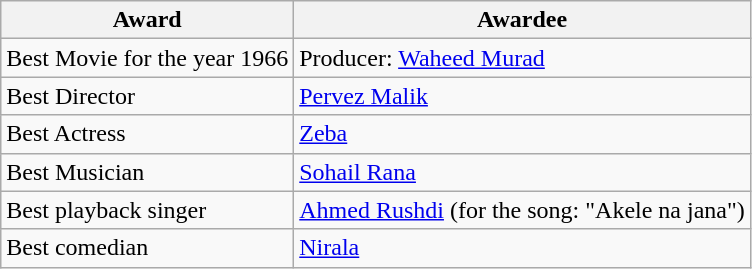<table class="wikitable">
<tr>
<th>Award</th>
<th>Awardee</th>
</tr>
<tr>
<td>Best Movie for the year 1966</td>
<td>Producer: <a href='#'>Waheed Murad</a></td>
</tr>
<tr>
<td>Best Director</td>
<td><a href='#'>Pervez Malik</a></td>
</tr>
<tr>
<td>Best Actress</td>
<td><a href='#'>Zeba</a></td>
</tr>
<tr>
<td>Best Musician</td>
<td><a href='#'>Sohail Rana</a></td>
</tr>
<tr>
<td>Best playback singer</td>
<td><a href='#'>Ahmed Rushdi</a> (for the song: "Akele na jana")</td>
</tr>
<tr>
<td>Best comedian</td>
<td><a href='#'>Nirala</a></td>
</tr>
</table>
